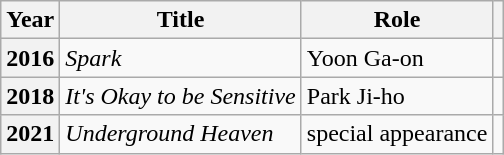<table class="wikitable plainrowheaders sortable">
<tr>
<th scope="col">Year</th>
<th scope="col">Title</th>
<th scope="col">Role</th>
<th scope="col" class="unsortable"></th>
</tr>
<tr>
<th scope="row">2016</th>
<td><em>Spark</em></td>
<td>Yoon Ga-on</td>
<td style="text-align:center"></td>
</tr>
<tr>
<th scope="row">2018</th>
<td><em>It's Okay to be Sensitive </em></td>
<td>Park Ji-ho</td>
<td style="text-align:center"></td>
</tr>
<tr>
<th scope="row">2021</th>
<td><em>Underground Heaven</em></td>
<td>special appearance</td>
<td style="text-align:center"></td>
</tr>
</table>
